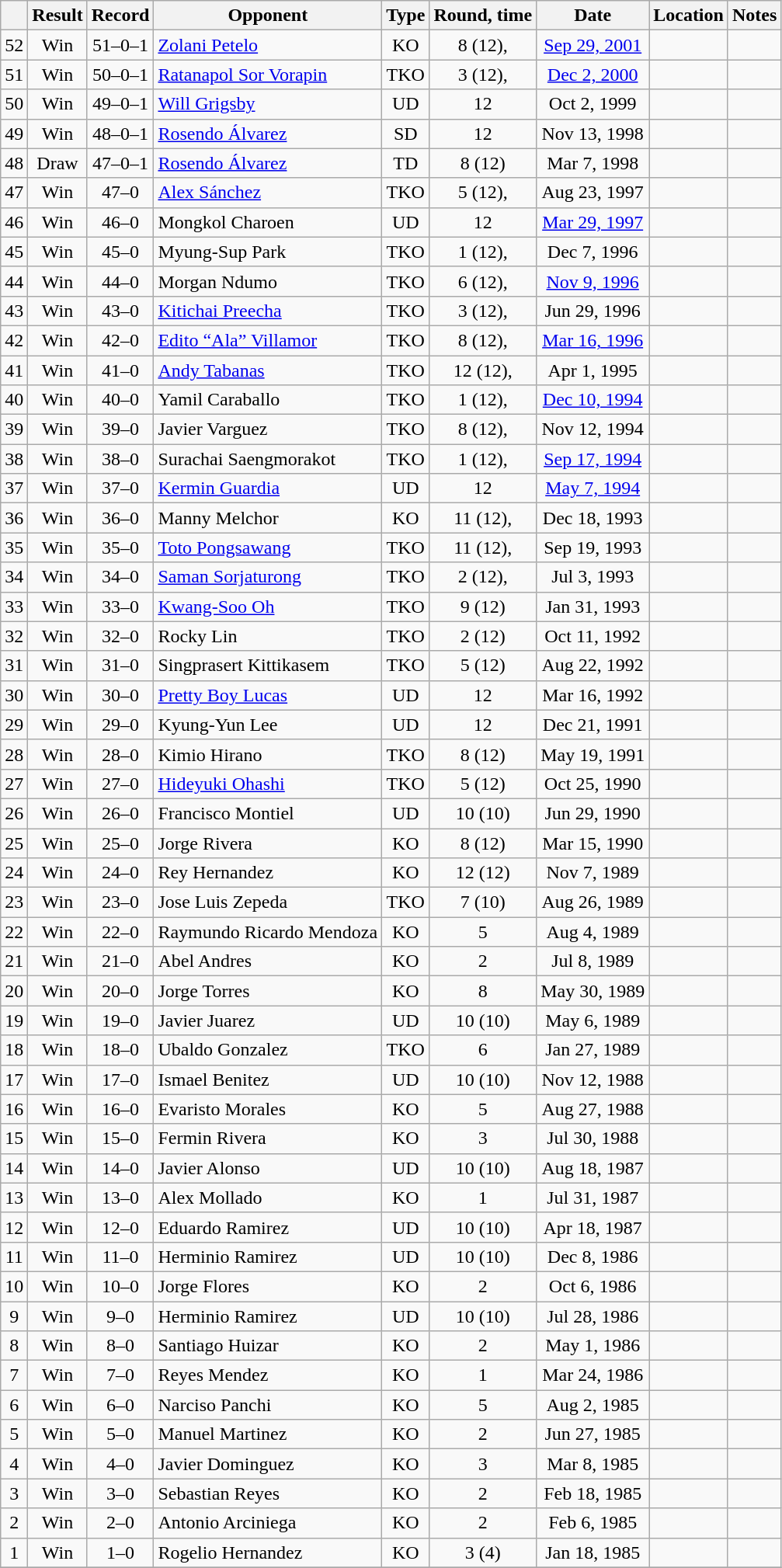<table class="wikitable" style="text-align:center">
<tr>
<th></th>
<th>Result</th>
<th>Record</th>
<th>Opponent</th>
<th>Type</th>
<th>Round, time</th>
<th>Date</th>
<th>Location</th>
<th>Notes</th>
</tr>
<tr>
<td>52</td>
<td>Win</td>
<td>51–0–1</td>
<td style="text-align:left;"><a href='#'>Zolani Petelo</a></td>
<td>KO</td>
<td>8 (12), </td>
<td><a href='#'>Sep 29, 2001</a></td>
<td style="text-align:left;"></td>
<td style="text-align:left;"></td>
</tr>
<tr>
<td>51</td>
<td>Win</td>
<td>50–0–1</td>
<td style="text-align:left;"><a href='#'>Ratanapol Sor Vorapin</a></td>
<td>TKO</td>
<td>3 (12), </td>
<td><a href='#'>Dec 2, 2000</a></td>
<td style="text-align:left;"></td>
<td style="text-align:left;"></td>
</tr>
<tr>
<td>50</td>
<td>Win</td>
<td>49–0–1</td>
<td style="text-align:left;"><a href='#'>Will Grigsby</a></td>
<td>UD</td>
<td>12</td>
<td>Oct 2, 1999</td>
<td style="text-align:left;"></td>
<td style="text-align:left;"></td>
</tr>
<tr>
<td>49</td>
<td>Win</td>
<td>48–0–1</td>
<td style="text-align:left;"><a href='#'>Rosendo Álvarez</a></td>
<td>SD</td>
<td>12</td>
<td>Nov 13, 1998</td>
<td style="text-align:left;"></td>
<td style="text-align:left;"></td>
</tr>
<tr>
<td>48</td>
<td>Draw</td>
<td>47–0–1</td>
<td style="text-align:left;"><a href='#'>Rosendo Álvarez</a></td>
<td>TD</td>
<td>8 (12)</td>
<td>Mar 7, 1998</td>
<td style="text-align:left;"></td>
<td style="text-align:left;"></td>
</tr>
<tr>
<td>47</td>
<td>Win</td>
<td>47–0</td>
<td style="text-align:left;"><a href='#'>Alex Sánchez</a></td>
<td>TKO</td>
<td>5 (12), </td>
<td>Aug 23, 1997</td>
<td style="text-align:left;"></td>
<td style="text-align:left;"></td>
</tr>
<tr>
<td>46</td>
<td>Win</td>
<td>46–0</td>
<td style="text-align:left;">Mongkol Charoen</td>
<td>UD</td>
<td>12</td>
<td><a href='#'>Mar 29, 1997</a></td>
<td style="text-align:left;"></td>
<td style="text-align:left;"></td>
</tr>
<tr>
<td>45</td>
<td>Win</td>
<td>45–0</td>
<td style="text-align:left;">Myung-Sup Park</td>
<td>TKO</td>
<td>1 (12), </td>
<td>Dec 7, 1996</td>
<td style="text-align:left;"></td>
<td style="text-align:left;"></td>
</tr>
<tr>
<td>44</td>
<td>Win</td>
<td>44–0</td>
<td style="text-align:left;">Morgan Ndumo</td>
<td>TKO</td>
<td>6 (12), </td>
<td><a href='#'>Nov 9, 1996</a></td>
<td style="text-align:left;"></td>
<td style="text-align:left;"></td>
</tr>
<tr>
<td>43</td>
<td>Win</td>
<td>43–0</td>
<td style="text-align:left;"><a href='#'>Kitichai Preecha</a></td>
<td>TKO</td>
<td>3 (12), </td>
<td>Jun 29, 1996</td>
<td style="text-align:left;"></td>
<td style="text-align:left;"></td>
</tr>
<tr>
<td>42</td>
<td>Win</td>
<td>42–0</td>
<td style="text-align:left;"><a href='#'>Edito “Ala” Villamor</a></td>
<td>TKO</td>
<td>8 (12), </td>
<td><a href='#'>Mar 16, 1996</a></td>
<td style="text-align:left;"></td>
<td style="text-align:left;"></td>
</tr>
<tr>
<td>41</td>
<td>Win</td>
<td>41–0</td>
<td style="text-align:left;"><a href='#'>Andy Tabanas</a></td>
<td>TKO</td>
<td>12 (12), </td>
<td>Apr 1, 1995</td>
<td style="text-align:left;"></td>
<td style="text-align:left;"></td>
</tr>
<tr>
<td>40</td>
<td>Win</td>
<td>40–0</td>
<td style="text-align:left;">Yamil Caraballo</td>
<td>TKO</td>
<td>1 (12), </td>
<td><a href='#'>Dec 10, 1994</a></td>
<td style="text-align:left;"></td>
<td style="text-align:left;"></td>
</tr>
<tr>
<td>39</td>
<td>Win</td>
<td>39–0</td>
<td style="text-align:left;">Javier Varguez</td>
<td>TKO</td>
<td>8 (12), </td>
<td>Nov 12, 1994</td>
<td style="text-align:left;"></td>
<td style="text-align:left;"></td>
</tr>
<tr>
<td>38</td>
<td>Win</td>
<td>38–0</td>
<td style="text-align:left;">Surachai Saengmorakot</td>
<td>TKO</td>
<td>1 (12), </td>
<td><a href='#'>Sep 17, 1994</a></td>
<td style="text-align:left;"></td>
<td style="text-align:left;"></td>
</tr>
<tr>
<td>37</td>
<td>Win</td>
<td>37–0</td>
<td style="text-align:left;"><a href='#'>Kermin Guardia</a></td>
<td>UD</td>
<td>12</td>
<td><a href='#'>May 7, 1994</a></td>
<td style="text-align:left;"></td>
<td style="text-align:left;"></td>
</tr>
<tr>
<td>36</td>
<td>Win</td>
<td>36–0</td>
<td style="text-align:left;">Manny Melchor</td>
<td>KO</td>
<td>11 (12), </td>
<td>Dec 18, 1993</td>
<td style="text-align:left;"></td>
<td style="text-align:left;"></td>
</tr>
<tr>
<td>35</td>
<td>Win</td>
<td>35–0</td>
<td style="text-align:left;"><a href='#'>Toto Pongsawang</a></td>
<td>TKO</td>
<td>11 (12), </td>
<td>Sep 19, 1993</td>
<td style="text-align:left;"></td>
<td style="text-align:left;"></td>
</tr>
<tr>
<td>34</td>
<td>Win</td>
<td>34–0</td>
<td style="text-align:left;"><a href='#'>Saman Sorjaturong</a></td>
<td>TKO</td>
<td>2 (12), </td>
<td>Jul 3, 1993</td>
<td style="text-align:left;"></td>
<td style="text-align:left;"></td>
</tr>
<tr>
<td>33</td>
<td>Win</td>
<td>33–0</td>
<td style="text-align:left;"><a href='#'>Kwang-Soo Oh</a></td>
<td>TKO</td>
<td>9 (12)</td>
<td>Jan 31, 1993</td>
<td style="text-align:left;"></td>
<td style="text-align:left;"></td>
</tr>
<tr>
<td>32</td>
<td>Win</td>
<td>32–0</td>
<td style="text-align:left;">Rocky Lin</td>
<td>TKO</td>
<td>2 (12)</td>
<td>Oct 11, 1992</td>
<td style="text-align:left;"></td>
<td style="text-align:left;"></td>
</tr>
<tr>
<td>31</td>
<td>Win</td>
<td>31–0</td>
<td style="text-align:left;">Singprasert Kittikasem</td>
<td>TKO</td>
<td>5 (12)</td>
<td>Aug 22, 1992</td>
<td style="text-align:left;"></td>
<td style="text-align:left;"></td>
</tr>
<tr>
<td>30</td>
<td>Win</td>
<td>30–0</td>
<td style="text-align:left;"><a href='#'>Pretty Boy Lucas</a></td>
<td>UD</td>
<td>12</td>
<td>Mar 16, 1992</td>
<td style="text-align:left;"></td>
<td style="text-align:left;"></td>
</tr>
<tr>
<td>29</td>
<td>Win</td>
<td>29–0</td>
<td style="text-align:left;">Kyung-Yun Lee</td>
<td>UD</td>
<td>12</td>
<td>Dec 21, 1991</td>
<td style="text-align:left;"></td>
<td style="text-align:left;"></td>
</tr>
<tr>
<td>28</td>
<td>Win</td>
<td>28–0</td>
<td style="text-align:left;">Kimio Hirano</td>
<td>TKO</td>
<td>8 (12)</td>
<td>May 19, 1991</td>
<td style="text-align:left;"></td>
<td style="text-align:left;"></td>
</tr>
<tr>
<td>27</td>
<td>Win</td>
<td>27–0</td>
<td style="text-align:left;"><a href='#'>Hideyuki Ohashi</a></td>
<td>TKO</td>
<td>5 (12)</td>
<td>Oct 25, 1990</td>
<td style="text-align:left;"></td>
<td style="text-align:left;"></td>
</tr>
<tr>
<td>26</td>
<td>Win</td>
<td>26–0</td>
<td style="text-align:left;">Francisco Montiel</td>
<td>UD</td>
<td>10 (10)</td>
<td>Jun 29, 1990</td>
<td style="text-align:left;"></td>
<td></td>
</tr>
<tr>
<td>25</td>
<td>Win</td>
<td>25–0</td>
<td style="text-align:left;">Jorge Rivera</td>
<td>KO</td>
<td>8 (12)</td>
<td>Mar 15, 1990</td>
<td style="text-align:left;"></td>
<td style="text-align:left;"></td>
</tr>
<tr>
<td>24</td>
<td>Win</td>
<td>24–0</td>
<td style="text-align:left;">Rey Hernandez</td>
<td>KO</td>
<td>12 (12)</td>
<td>Nov 7, 1989</td>
<td style="text-align:left;"></td>
<td style="text-align:left;"></td>
</tr>
<tr>
<td>23</td>
<td>Win</td>
<td>23–0</td>
<td style="text-align:left;">Jose Luis Zepeda</td>
<td>TKO</td>
<td>7 (10)</td>
<td>Aug 26, 1989</td>
<td style="text-align:left;"></td>
<td></td>
</tr>
<tr>
<td>22</td>
<td>Win</td>
<td>22–0</td>
<td style="text-align:left;">Raymundo Ricardo Mendoza</td>
<td>KO</td>
<td>5</td>
<td>Aug 4, 1989</td>
<td style="text-align:left;"></td>
<td></td>
</tr>
<tr>
<td>21</td>
<td>Win</td>
<td>21–0</td>
<td style="text-align:left;">Abel Andres</td>
<td>KO</td>
<td>2</td>
<td>Jul 8, 1989</td>
<td style="text-align:left;"></td>
<td></td>
</tr>
<tr>
<td>20</td>
<td>Win</td>
<td>20–0</td>
<td style="text-align:left;">Jorge Torres</td>
<td>KO</td>
<td>8</td>
<td>May 30, 1989</td>
<td style="text-align:left;"></td>
<td></td>
</tr>
<tr>
<td>19</td>
<td>Win</td>
<td>19–0</td>
<td style="text-align:left;">Javier Juarez</td>
<td>UD</td>
<td>10 (10)</td>
<td>May 6, 1989</td>
<td style="text-align:left;"></td>
<td></td>
</tr>
<tr>
<td>18</td>
<td>Win</td>
<td>18–0</td>
<td style="text-align:left;">Ubaldo Gonzalez</td>
<td>TKO</td>
<td>6</td>
<td>Jan 27, 1989</td>
<td style="text-align:left;"></td>
<td></td>
</tr>
<tr>
<td>17</td>
<td>Win</td>
<td>17–0</td>
<td style="text-align:left;">Ismael Benitez</td>
<td>UD</td>
<td>10 (10)</td>
<td>Nov 12, 1988</td>
<td style="text-align:left;"></td>
<td></td>
</tr>
<tr>
<td>16</td>
<td>Win</td>
<td>16–0</td>
<td align=left>Evaristo Morales</td>
<td>KO</td>
<td>5</td>
<td>Aug 27, 1988</td>
<td style="text-align:left;"></td>
<td></td>
</tr>
<tr>
<td>15</td>
<td>Win</td>
<td>15–0</td>
<td style="text-align:left;">Fermin Rivera</td>
<td>KO</td>
<td>3</td>
<td>Jul 30, 1988</td>
<td style="text-align:left;"></td>
<td></td>
</tr>
<tr>
<td>14</td>
<td>Win</td>
<td>14–0</td>
<td style="text-align:left;">Javier Alonso</td>
<td>UD</td>
<td>10 (10)</td>
<td>Aug 18, 1987</td>
<td style="text-align:left;"></td>
<td></td>
</tr>
<tr>
<td>13</td>
<td>Win</td>
<td>13–0</td>
<td style="text-align:left;">Alex Mollado</td>
<td>KO</td>
<td>1</td>
<td>Jul 31, 1987</td>
<td style="text-align:left;"></td>
<td></td>
</tr>
<tr>
<td>12</td>
<td>Win</td>
<td>12–0</td>
<td style="text-align:left;">Eduardo Ramirez</td>
<td>UD</td>
<td>10 (10)</td>
<td>Apr 18, 1987</td>
<td style="text-align:left;"></td>
<td></td>
</tr>
<tr>
<td>11</td>
<td>Win</td>
<td>11–0</td>
<td style="text-align:left;">Herminio Ramirez</td>
<td>UD</td>
<td>10 (10)</td>
<td>Dec 8, 1986</td>
<td style="text-align:left;"></td>
<td></td>
</tr>
<tr>
<td>10</td>
<td>Win</td>
<td>10–0</td>
<td style="text-align:left;">Jorge Flores</td>
<td>KO</td>
<td>2</td>
<td>Oct 6, 1986</td>
<td style="text-align:left;"></td>
<td></td>
</tr>
<tr>
<td>9</td>
<td>Win</td>
<td>9–0</td>
<td style="text-align:left;">Herminio Ramirez</td>
<td>UD</td>
<td>10 (10)</td>
<td>Jul 28, 1986</td>
<td style="text-align:left;"></td>
<td></td>
</tr>
<tr>
<td>8</td>
<td>Win</td>
<td>8–0</td>
<td style="text-align:left;">Santiago Huizar</td>
<td>KO</td>
<td>2</td>
<td>May 1, 1986</td>
<td style="text-align:left;"></td>
<td></td>
</tr>
<tr>
<td>7</td>
<td>Win</td>
<td>7–0</td>
<td style="text-align:left;">Reyes Mendez</td>
<td>KO</td>
<td>1</td>
<td>Mar 24, 1986</td>
<td style="text-align:left;"></td>
<td></td>
</tr>
<tr>
<td>6</td>
<td>Win</td>
<td>6–0</td>
<td style="text-align:left;">Narciso Panchi</td>
<td>KO</td>
<td>5</td>
<td>Aug 2, 1985</td>
<td style="text-align:left;"></td>
<td></td>
</tr>
<tr>
<td>5</td>
<td>Win</td>
<td>5–0</td>
<td style="text-align:left;">Manuel Martinez</td>
<td>KO</td>
<td>2</td>
<td>Jun 27, 1985</td>
<td style="text-align:left;"></td>
<td></td>
</tr>
<tr>
<td>4</td>
<td>Win</td>
<td>4–0</td>
<td style="text-align:left;">Javier Dominguez</td>
<td>KO</td>
<td>3</td>
<td>Mar 8, 1985</td>
<td style="text-align:left;"></td>
<td></td>
</tr>
<tr>
<td>3</td>
<td>Win</td>
<td>3–0</td>
<td style="text-align:left;">Sebastian Reyes</td>
<td>KO</td>
<td>2</td>
<td>Feb 18, 1985</td>
<td style="text-align:left;"></td>
<td></td>
</tr>
<tr>
<td>2</td>
<td>Win</td>
<td>2–0</td>
<td style="text-align:left;">Antonio Arciniega</td>
<td>KO</td>
<td>2</td>
<td>Feb 6, 1985</td>
<td style="text-align:left;"></td>
<td></td>
</tr>
<tr>
<td>1</td>
<td>Win</td>
<td>1–0</td>
<td style="text-align:left;">Rogelio Hernandez</td>
<td>KO</td>
<td>3 (4)</td>
<td>Jan 18, 1985</td>
<td style="text-align:left;"></td>
<td></td>
</tr>
<tr>
</tr>
</table>
